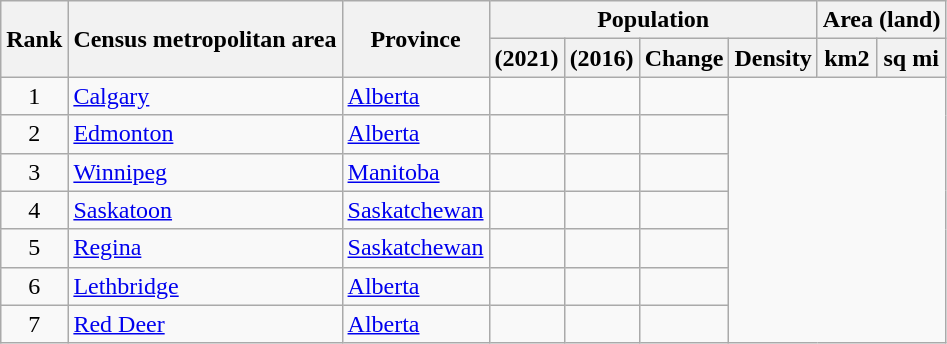<table class="wikitable sortable">
<tr>
<th rowspan="2">Rank</th>
<th rowspan="2">Census metropolitan area</th>
<th rowspan="2">Province</th>
<th colspan="4">Population</th>
<th colspan="2">Area (land)</th>
</tr>
<tr>
<th>(2021)</th>
<th>(2016)</th>
<th>Change</th>
<th>Density</th>
<th>km2</th>
<th>sq mi</th>
</tr>
<tr>
<td style="text-align: center;">1</td>
<td><a href='#'>Calgary</a></td>
<td><a href='#'>Alberta</a></td>
<td></td>
<td align=right></td>
<td></td>
</tr>
<tr>
<td style="text-align: center;">2</td>
<td><a href='#'>Edmonton</a></td>
<td><a href='#'>Alberta</a></td>
<td></td>
<td align=right></td>
<td></td>
</tr>
<tr>
<td style="text-align: center;">3</td>
<td><a href='#'>Winnipeg</a></td>
<td><a href='#'>Manitoba</a></td>
<td></td>
<td align=right></td>
<td></td>
</tr>
<tr>
<td style="text-align: center;">4</td>
<td><a href='#'>Saskatoon</a></td>
<td><a href='#'>Saskatchewan</a></td>
<td></td>
<td align=right></td>
<td></td>
</tr>
<tr>
<td style="text-align: center;">5</td>
<td><a href='#'>Regina</a></td>
<td><a href='#'>Saskatchewan</a></td>
<td></td>
<td align=right></td>
<td></td>
</tr>
<tr>
<td style="text-align: center;">6</td>
<td><a href='#'>Lethbridge</a></td>
<td><a href='#'>Alberta</a></td>
<td></td>
<td align=right></td>
<td></td>
</tr>
<tr>
<td style="text-align: center;">7</td>
<td><a href='#'>Red Deer</a></td>
<td><a href='#'>Alberta</a></td>
<td></td>
<td align=right></td>
<td></td>
</tr>
</table>
